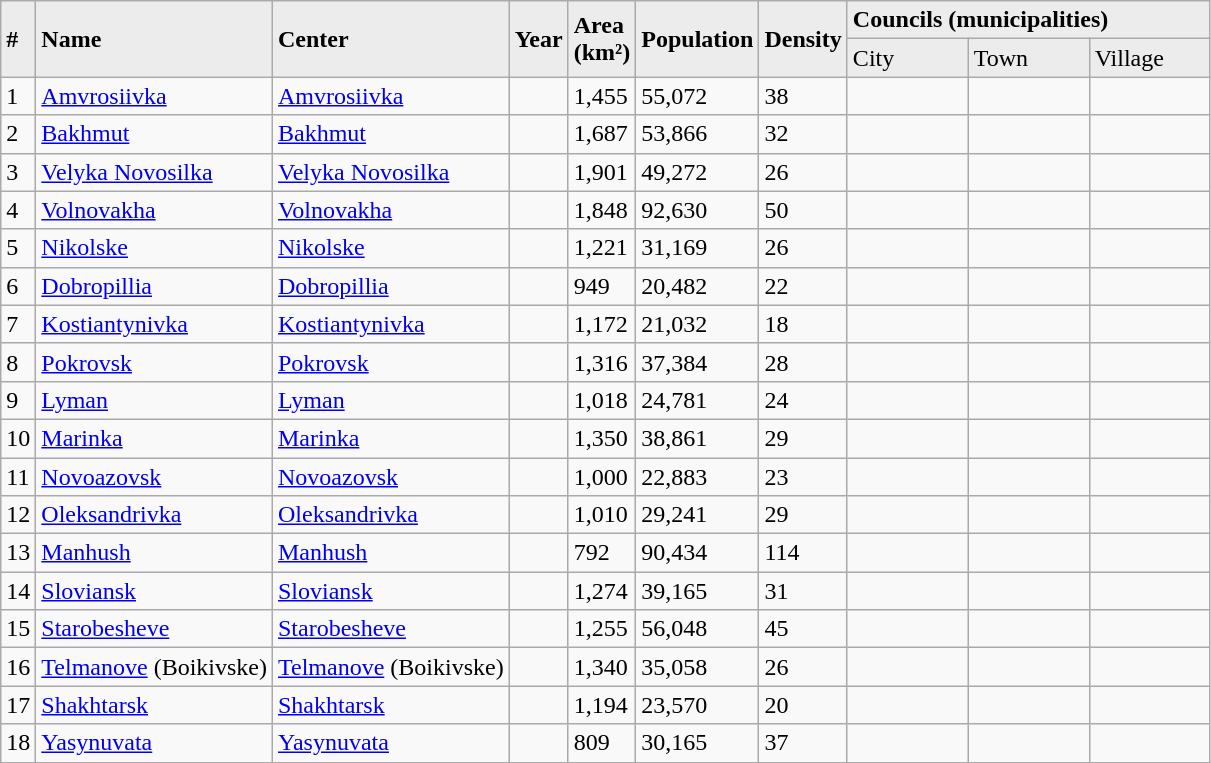<table class="wikitable">
<tr bgcolor="#ECECEC">
<td rowspan=2><strong>#</strong></td>
<td rowspan=2><strong>Name</strong></td>
<td rowspan=2><strong>Center</strong></td>
<td rowspan=2><strong>Year</strong></td>
<td rowspan=2><strong>Area<br>(km²)</strong></td>
<td rowspan=2><strong>Population</strong></td>
<td rowspan=2><strong>Density</strong></td>
<td colspan=3><strong>Councils (municipalities)</strong></td>
</tr>
<tr bgcolor="#ECECEC">
<td width=10%>City</td>
<td width=10%>Town</td>
<td width=10%>Village</td>
</tr>
<tr>
<td>1</td>
<td><a href='#'>Amvrosiivka</a></td>
<td><a href='#'>Amvrosiivka</a></td>
<td></td>
<td>1,455</td>
<td>55,072</td>
<td>38</td>
<td></td>
<td></td>
<td></td>
</tr>
<tr>
<td>2</td>
<td><a href='#'>Bakhmut</a></td>
<td><a href='#'>Bakhmut</a></td>
<td></td>
<td>1,687</td>
<td>53,866</td>
<td>32</td>
<td></td>
<td></td>
<td></td>
</tr>
<tr>
<td>3</td>
<td><a href='#'>Velyka Novosilka</a></td>
<td><a href='#'>Velyka Novosilka</a></td>
<td></td>
<td>1,901</td>
<td>49,272</td>
<td>26</td>
<td></td>
<td></td>
<td></td>
</tr>
<tr>
<td>4</td>
<td><a href='#'>Volnovakha</a></td>
<td><a href='#'>Volnovakha</a></td>
<td></td>
<td>1,848</td>
<td>92,630</td>
<td>50</td>
<td></td>
<td></td>
<td></td>
</tr>
<tr>
<td>5</td>
<td><a href='#'>Nikolske</a></td>
<td><a href='#'>Nikolske</a></td>
<td></td>
<td>1,221</td>
<td>31,169</td>
<td>26</td>
<td></td>
<td></td>
<td></td>
</tr>
<tr>
<td>6</td>
<td><a href='#'>Dobropillia</a></td>
<td><a href='#'>Dobropillia</a></td>
<td></td>
<td>949</td>
<td>20,482</td>
<td>22</td>
<td></td>
<td></td>
<td></td>
</tr>
<tr>
<td>7</td>
<td><a href='#'>Kostiantynivka</a></td>
<td><a href='#'>Kostiantynivka</a></td>
<td></td>
<td>1,172</td>
<td>21,032</td>
<td>18</td>
<td></td>
<td></td>
<td></td>
</tr>
<tr>
<td>8</td>
<td><a href='#'>Pokrovsk</a></td>
<td><a href='#'>Pokrovsk</a></td>
<td></td>
<td>1,316</td>
<td>37,384</td>
<td>28</td>
<td></td>
<td></td>
<td></td>
</tr>
<tr>
<td>9</td>
<td><a href='#'>Lyman</a></td>
<td><a href='#'>Lyman</a></td>
<td></td>
<td>1,018</td>
<td>24,781</td>
<td>24</td>
<td></td>
<td></td>
<td></td>
</tr>
<tr>
<td>10</td>
<td><a href='#'>Marinka</a></td>
<td><a href='#'>Marinka</a></td>
<td></td>
<td>1,350</td>
<td>38,861</td>
<td>29</td>
<td></td>
<td></td>
<td></td>
</tr>
<tr>
<td>11</td>
<td><a href='#'>Novoazovsk</a></td>
<td><a href='#'>Novoazovsk</a></td>
<td></td>
<td>1,000</td>
<td>22,883</td>
<td>23</td>
<td></td>
<td></td>
<td></td>
</tr>
<tr>
<td>12</td>
<td><a href='#'>Oleksandrivka</a></td>
<td><a href='#'>Oleksandrivka</a></td>
<td></td>
<td>1,010</td>
<td>29,241</td>
<td>29</td>
<td></td>
<td></td>
<td></td>
</tr>
<tr>
<td>13</td>
<td><a href='#'>Manhush</a></td>
<td><a href='#'>Manhush</a></td>
<td></td>
<td>792</td>
<td>90,434</td>
<td>114</td>
<td></td>
<td></td>
<td></td>
</tr>
<tr>
<td>14</td>
<td><a href='#'>Sloviansk</a></td>
<td><a href='#'>Sloviansk</a></td>
<td></td>
<td>1,274</td>
<td>39,165</td>
<td>31</td>
<td></td>
<td></td>
<td></td>
</tr>
<tr>
<td>15</td>
<td><a href='#'>Starobesheve</a></td>
<td><a href='#'>Starobesheve</a></td>
<td></td>
<td>1,255</td>
<td>56,048</td>
<td>45</td>
<td></td>
<td></td>
<td></td>
</tr>
<tr>
<td>16</td>
<td><a href='#'>Telmanove</a> (Boikivske)</td>
<td><a href='#'>Telmanove</a> (Boikivske)</td>
<td></td>
<td>1,340</td>
<td>35,058</td>
<td>26</td>
<td></td>
<td></td>
<td></td>
</tr>
<tr>
<td>17</td>
<td><a href='#'>Shakhtarsk</a></td>
<td><a href='#'>Shakhtarsk</a></td>
<td></td>
<td>1,194</td>
<td>23,570</td>
<td>20</td>
<td></td>
<td></td>
<td></td>
</tr>
<tr>
<td>18</td>
<td><a href='#'>Yasynuvata</a></td>
<td><a href='#'>Yasynuvata</a></td>
<td></td>
<td>809</td>
<td>30,165</td>
<td>37</td>
<td></td>
<td></td>
<td></td>
</tr>
</table>
